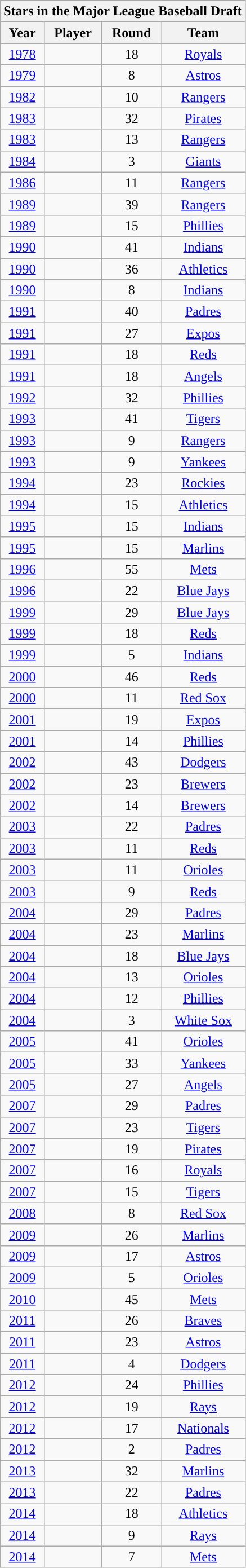<table class="wikitable sortable collapsible collapsed" style="text-align:center">
<tr>
<th colspan=4>Stars in the Major League Baseball Draft</th>
</tr>
<tr>
<th>Year</th>
<th>Player</th>
<th>Round</th>
<th>Team</th>
</tr>
<tr>
<td><a href='#'>1978</a></td>
<td></td>
<td>18</td>
<td><a href='#'>Royals</a></td>
</tr>
<tr>
<td><a href='#'>1979</a></td>
<td></td>
<td>8</td>
<td><a href='#'>Astros</a></td>
</tr>
<tr>
<td><a href='#'>1982</a></td>
<td></td>
<td>10</td>
<td><a href='#'>Rangers</a></td>
</tr>
<tr>
<td><a href='#'>1983</a></td>
<td></td>
<td>32</td>
<td><a href='#'>Pirates</a></td>
</tr>
<tr>
<td><a href='#'>1983</a></td>
<td></td>
<td>13</td>
<td><a href='#'>Rangers</a></td>
</tr>
<tr>
<td><a href='#'>1984</a></td>
<td></td>
<td>3</td>
<td><a href='#'>Giants</a></td>
</tr>
<tr>
<td><a href='#'>1986</a></td>
<td></td>
<td>11</td>
<td><a href='#'>Rangers</a></td>
</tr>
<tr>
<td><a href='#'>1989</a></td>
<td></td>
<td>39</td>
<td><a href='#'>Rangers</a></td>
</tr>
<tr>
<td><a href='#'>1989</a></td>
<td></td>
<td>15</td>
<td><a href='#'>Phillies</a></td>
</tr>
<tr>
<td><a href='#'>1990</a></td>
<td></td>
<td>41</td>
<td><a href='#'>Indians</a></td>
</tr>
<tr>
<td><a href='#'>1990</a></td>
<td></td>
<td>36</td>
<td><a href='#'>Athletics</a></td>
</tr>
<tr>
<td><a href='#'>1990</a></td>
<td></td>
<td>8</td>
<td><a href='#'>Indians</a></td>
</tr>
<tr>
<td><a href='#'>1991</a></td>
<td></td>
<td>40</td>
<td><a href='#'>Padres</a></td>
</tr>
<tr>
<td><a href='#'>1991</a></td>
<td></td>
<td>27</td>
<td><a href='#'>Expos</a></td>
</tr>
<tr>
<td><a href='#'>1991</a></td>
<td></td>
<td>18</td>
<td><a href='#'>Reds</a></td>
</tr>
<tr>
<td><a href='#'>1991</a></td>
<td></td>
<td>18</td>
<td><a href='#'>Angels</a></td>
</tr>
<tr>
<td><a href='#'>1992</a></td>
<td></td>
<td>32</td>
<td><a href='#'>Phillies</a></td>
</tr>
<tr>
<td><a href='#'>1993</a></td>
<td></td>
<td>41</td>
<td><a href='#'>Tigers</a></td>
</tr>
<tr>
<td><a href='#'>1993</a></td>
<td></td>
<td>9</td>
<td><a href='#'>Rangers</a></td>
</tr>
<tr>
<td><a href='#'>1993</a></td>
<td></td>
<td>9</td>
<td><a href='#'>Yankees</a></td>
</tr>
<tr>
<td><a href='#'>1994</a></td>
<td></td>
<td>23</td>
<td><a href='#'>Rockies</a></td>
</tr>
<tr>
<td><a href='#'>1994</a></td>
<td></td>
<td>15</td>
<td><a href='#'>Athletics</a></td>
</tr>
<tr>
<td><a href='#'>1995</a></td>
<td></td>
<td>15</td>
<td><a href='#'>Indians</a></td>
</tr>
<tr>
<td><a href='#'>1995</a></td>
<td></td>
<td>15</td>
<td><a href='#'>Marlins</a></td>
</tr>
<tr>
<td><a href='#'>1996</a></td>
<td></td>
<td>55</td>
<td><a href='#'>Mets</a></td>
</tr>
<tr>
<td><a href='#'>1996</a></td>
<td></td>
<td>22</td>
<td><a href='#'>Blue Jays</a></td>
</tr>
<tr>
<td><a href='#'>1999</a></td>
<td></td>
<td>29</td>
<td><a href='#'>Blue Jays</a></td>
</tr>
<tr>
<td><a href='#'>1999</a></td>
<td></td>
<td>18</td>
<td><a href='#'>Reds</a></td>
</tr>
<tr>
<td><a href='#'>1999</a></td>
<td></td>
<td>5</td>
<td><a href='#'>Indians</a></td>
</tr>
<tr>
<td><a href='#'>2000</a></td>
<td></td>
<td>46</td>
<td><a href='#'>Reds</a></td>
</tr>
<tr>
<td><a href='#'>2000</a></td>
<td></td>
<td>11</td>
<td><a href='#'>Red Sox</a></td>
</tr>
<tr>
<td><a href='#'>2001</a></td>
<td></td>
<td>19</td>
<td><a href='#'>Expos</a></td>
</tr>
<tr>
<td><a href='#'>2001</a></td>
<td></td>
<td>14</td>
<td><a href='#'>Phillies</a></td>
</tr>
<tr>
<td><a href='#'>2002</a></td>
<td></td>
<td>43</td>
<td><a href='#'>Dodgers</a></td>
</tr>
<tr>
<td><a href='#'>2002</a></td>
<td></td>
<td>23</td>
<td><a href='#'>Brewers</a></td>
</tr>
<tr>
<td><a href='#'>2002</a></td>
<td></td>
<td>14</td>
<td><a href='#'>Brewers</a></td>
</tr>
<tr>
<td><a href='#'>2003</a></td>
<td></td>
<td>22</td>
<td><a href='#'>Padres</a></td>
</tr>
<tr>
<td><a href='#'>2003</a></td>
<td></td>
<td>11</td>
<td><a href='#'>Reds</a></td>
</tr>
<tr>
<td><a href='#'>2003</a></td>
<td></td>
<td>11</td>
<td><a href='#'>Orioles</a></td>
</tr>
<tr>
<td><a href='#'>2003</a></td>
<td></td>
<td>9</td>
<td><a href='#'>Reds</a></td>
</tr>
<tr>
<td><a href='#'>2004</a></td>
<td></td>
<td>29</td>
<td><a href='#'>Padres</a></td>
</tr>
<tr>
<td><a href='#'>2004</a></td>
<td></td>
<td>23</td>
<td><a href='#'>Marlins</a></td>
</tr>
<tr>
<td><a href='#'>2004</a></td>
<td></td>
<td>18</td>
<td><a href='#'>Blue Jays</a></td>
</tr>
<tr>
<td><a href='#'>2004</a></td>
<td></td>
<td>13</td>
<td><a href='#'>Orioles</a></td>
</tr>
<tr>
<td><a href='#'>2004</a></td>
<td></td>
<td>12</td>
<td><a href='#'>Phillies</a></td>
</tr>
<tr>
<td><a href='#'>2004</a></td>
<td></td>
<td>3</td>
<td><a href='#'>White Sox</a></td>
</tr>
<tr>
<td><a href='#'>2005</a></td>
<td></td>
<td>41</td>
<td><a href='#'>Orioles</a></td>
</tr>
<tr>
<td><a href='#'>2005</a></td>
<td></td>
<td>33</td>
<td><a href='#'>Yankees</a></td>
</tr>
<tr>
<td><a href='#'>2005</a></td>
<td></td>
<td>27</td>
<td><a href='#'>Angels</a></td>
</tr>
<tr>
<td><a href='#'>2007</a></td>
<td></td>
<td>29</td>
<td><a href='#'>Padres</a></td>
</tr>
<tr>
<td><a href='#'>2007</a></td>
<td></td>
<td>23</td>
<td><a href='#'>Tigers</a></td>
</tr>
<tr>
<td><a href='#'>2007</a></td>
<td></td>
<td>19</td>
<td><a href='#'>Pirates</a></td>
</tr>
<tr>
<td><a href='#'>2007</a></td>
<td></td>
<td>16</td>
<td><a href='#'>Royals</a></td>
</tr>
<tr>
<td><a href='#'>2007</a></td>
<td></td>
<td>15</td>
<td><a href='#'>Tigers</a></td>
</tr>
<tr>
<td><a href='#'>2008</a></td>
<td></td>
<td>8</td>
<td><a href='#'>Red Sox</a></td>
</tr>
<tr>
<td><a href='#'>2009</a></td>
<td></td>
<td>26</td>
<td><a href='#'>Marlins</a></td>
</tr>
<tr>
<td><a href='#'>2009</a></td>
<td></td>
<td>17</td>
<td><a href='#'>Astros</a></td>
</tr>
<tr>
<td><a href='#'>2009</a></td>
<td></td>
<td>5</td>
<td><a href='#'>Orioles</a></td>
</tr>
<tr>
<td><a href='#'>2010</a></td>
<td></td>
<td>45</td>
<td><a href='#'>Mets</a></td>
</tr>
<tr>
<td><a href='#'>2011</a></td>
<td></td>
<td>26</td>
<td><a href='#'>Braves</a></td>
</tr>
<tr>
<td><a href='#'>2011</a></td>
<td></td>
<td>23</td>
<td><a href='#'>Astros</a></td>
</tr>
<tr>
<td><a href='#'>2011</a></td>
<td></td>
<td>4</td>
<td><a href='#'>Dodgers</a></td>
</tr>
<tr>
<td><a href='#'>2012</a></td>
<td></td>
<td>24</td>
<td><a href='#'>Phillies</a></td>
</tr>
<tr>
<td><a href='#'>2012</a></td>
<td></td>
<td>19</td>
<td><a href='#'>Rays</a></td>
</tr>
<tr>
<td><a href='#'>2012</a></td>
<td></td>
<td>17</td>
<td><a href='#'>Nationals</a></td>
</tr>
<tr>
<td><a href='#'>2012</a></td>
<td></td>
<td>2</td>
<td><a href='#'>Padres</a></td>
</tr>
<tr>
<td><a href='#'>2013</a></td>
<td></td>
<td>32</td>
<td><a href='#'>Marlins</a></td>
</tr>
<tr>
<td><a href='#'>2013</a></td>
<td></td>
<td>22</td>
<td><a href='#'>Padres</a></td>
</tr>
<tr>
<td><a href='#'>2014</a></td>
<td></td>
<td>18</td>
<td><a href='#'>Athletics</a></td>
</tr>
<tr>
<td><a href='#'>2014</a></td>
<td></td>
<td>9</td>
<td><a href='#'>Rays</a></td>
</tr>
<tr>
<td><a href='#'>2014</a></td>
<td></td>
<td>7</td>
<td><a href='#'>Mets</a></td>
</tr>
</table>
